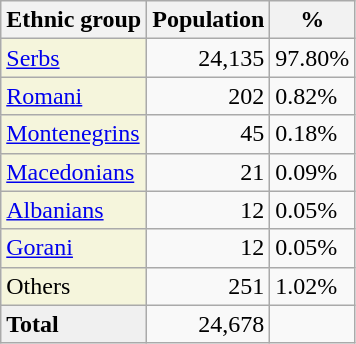<table class="wikitable">
<tr>
<th>Ethnic group</th>
<th>Population</th>
<th>%</th>
</tr>
<tr>
<td style="background:#F5F5DC;"><a href='#'>Serbs</a></td>
<td align="right">24,135</td>
<td>97.80%</td>
</tr>
<tr>
<td style="background:#F5F5DC;"><a href='#'>Romani</a></td>
<td align="right">202</td>
<td>0.82%</td>
</tr>
<tr>
<td style="background:#F5F5DC;"><a href='#'>Montenegrins</a></td>
<td align="right">45</td>
<td>0.18%</td>
</tr>
<tr>
<td style="background:#F5F5DC;"><a href='#'>Macedonians</a></td>
<td align="right">21</td>
<td>0.09%</td>
</tr>
<tr>
<td style="background:#F5F5DC;"><a href='#'>Albanians</a></td>
<td align="right">12</td>
<td>0.05%</td>
</tr>
<tr>
<td style="background:#F5F5DC;"><a href='#'>Gorani</a></td>
<td align="right">12</td>
<td>0.05%</td>
</tr>
<tr>
<td style="background:#F5F5DC;">Others</td>
<td align="right">251</td>
<td>1.02%</td>
</tr>
<tr>
<td style="background:#F0F0F0;"><strong>Total</strong></td>
<td align="right">24,678</td>
<td></td>
</tr>
</table>
